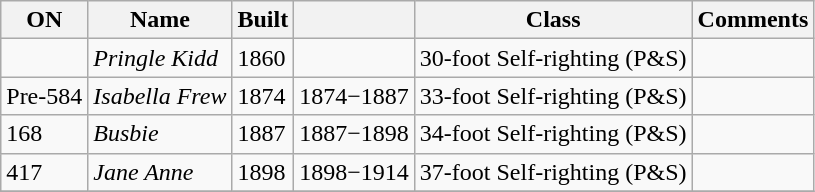<table class="wikitable">
<tr>
<th>ON</th>
<th>Name</th>
<th>Built</th>
<th></th>
<th>Class</th>
<th>Comments</th>
</tr>
<tr>
<td></td>
<td><em>Pringle Kidd</em></td>
<td>1860</td>
<td></td>
<td>30-foot Self-righting (P&S)</td>
<td></td>
</tr>
<tr>
<td>Pre-584</td>
<td><em>Isabella Frew</em></td>
<td>1874</td>
<td>1874−1887</td>
<td>33-foot Self-righting (P&S)</td>
<td></td>
</tr>
<tr>
<td>168</td>
<td><em>Busbie</em></td>
<td>1887</td>
<td>1887−1898</td>
<td>34-foot Self-righting (P&S)</td>
<td></td>
</tr>
<tr>
<td>417</td>
<td><em>Jane Anne</em></td>
<td>1898</td>
<td>1898−1914</td>
<td>37-foot Self-righting (P&S)</td>
<td></td>
</tr>
<tr>
</tr>
</table>
